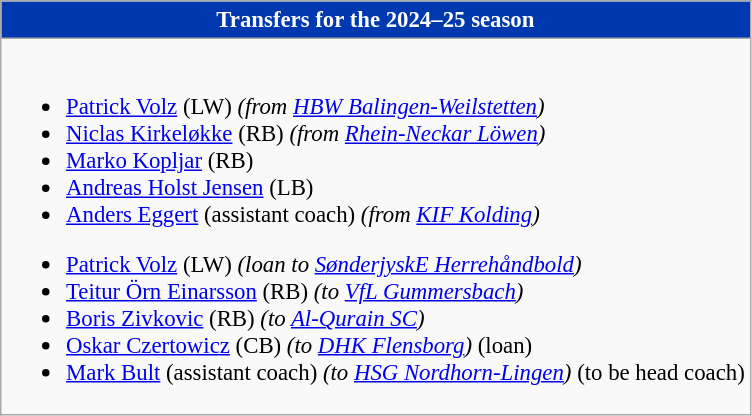<table class="wikitable collapsible collapsed" style="font-size:95%">
<tr>
<th style="color:#FFFFFF; background:#0038af"><strong>Transfers for the 2024–25 season</strong></th>
</tr>
<tr>
<td><br>
<ul><li> <a href='#'>Patrick Volz</a> (LW) <em>(from  <a href='#'>HBW Balingen-Weilstetten</a>)</em></li><li> <a href='#'>Niclas Kirkeløkke</a> (RB) <em>(from  <a href='#'>Rhein-Neckar Löwen</a>)</em></li><li> <a href='#'>Marko Kopljar</a> (RB)</li><li> <a href='#'>Andreas Holst Jensen</a> (LB)</li><li> <a href='#'>Anders Eggert</a> (assistant coach) <em>(from  <a href='#'>KIF Kolding</a>)</em></li></ul><ul><li> <a href='#'>Patrick Volz</a> (LW) <em>(loan to  <a href='#'>SønderjyskE Herrehåndbold</a>)</em></li><li> <a href='#'>Teitur Örn Einarsson</a> (RB) <em>(to  <a href='#'>VfL Gummersbach</a>)</em></li><li> <a href='#'>Boris Zivkovic</a> (RB) <em>(to  <a href='#'>Al-Qurain SC</a>)</em></li><li> <a href='#'>Oskar Czertowicz</a> (CB) <em>(to  <a href='#'>DHK Flensborg</a>)</em> (loan)</li><li> <a href='#'>Mark Bult</a> (assistant coach) <em>(to  <a href='#'>HSG Nordhorn-Lingen</a>)</em> (to be head coach)</li></ul></td>
</tr>
</table>
